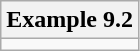<table class="wikitable">
<tr>
<th>Example 9.2</th>
</tr>
<tr>
<td></td>
</tr>
</table>
